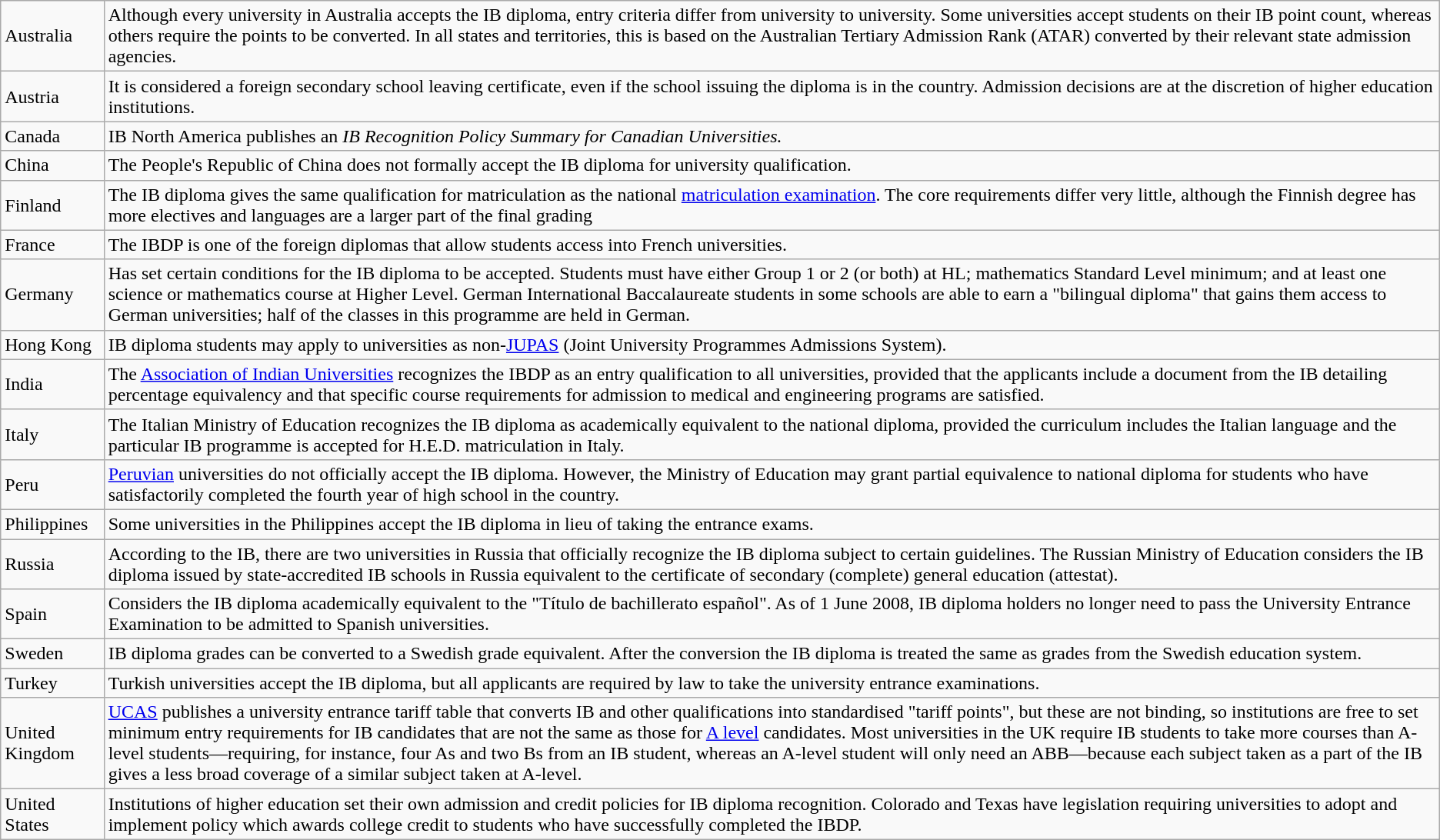<table class="wikitable">
<tr>
<td>Australia</td>
<td>Although every university in Australia accepts the IB diploma, entry criteria differ from university to university. Some universities accept students on their IB point count, whereas others require the points to be converted. In all states and territories, this is based on the Australian Tertiary Admission Rank (ATAR) converted by their relevant state admission agencies.</td>
</tr>
<tr>
<td>Austria</td>
<td>It is considered a foreign secondary school leaving certificate, even if the school issuing the diploma is in the country. Admission decisions are at the discretion of higher education institutions.</td>
</tr>
<tr>
<td>Canada</td>
<td>IB North America publishes an <em>IB Recognition Policy Summary for Canadian Universities.</em></td>
</tr>
<tr>
<td>China</td>
<td>The People's Republic of China does not formally accept the IB diploma for university qualification.</td>
</tr>
<tr>
<td>Finland</td>
<td>The IB diploma gives the same qualification for matriculation as the national <a href='#'>matriculation examination</a>. The core requirements differ very little, although the Finnish degree has more electives and languages are a larger part of the final grading</td>
</tr>
<tr>
<td>France</td>
<td>The IBDP is one of the foreign diplomas that allow students access into French universities.</td>
</tr>
<tr>
<td>Germany</td>
<td>Has set certain conditions for the IB diploma to be accepted. Students must have either Group 1 or 2 (or both) at HL; mathematics Standard Level minimum; and at least one science or mathematics course at Higher Level. German International Baccalaureate students in some schools are able to earn a "bilingual diploma" that gains them access to German universities; half of the classes in this programme are held in German.</td>
</tr>
<tr>
<td>Hong Kong</td>
<td>IB diploma students may apply to universities as non-<a href='#'>JUPAS</a> (Joint University Programmes Admissions System).</td>
</tr>
<tr>
<td>India</td>
<td>The <a href='#'>Association of Indian Universities</a> recognizes the IBDP as an entry qualification to all universities, provided that the applicants include a document from the IB detailing percentage equivalency and that specific course requirements for admission to medical and engineering programs are satisfied.</td>
</tr>
<tr>
<td>Italy</td>
<td>The Italian Ministry of Education recognizes the IB diploma as academically equivalent to the national diploma, provided the curriculum includes the Italian language and the particular IB programme is accepted for H.E.D. matriculation in Italy.</td>
</tr>
<tr>
<td>Peru</td>
<td><a href='#'>Peruvian</a> universities do not officially accept the IB diploma. However, the Ministry of Education may grant partial equivalence to national diploma for students who have satisfactorily completed the fourth year of high school in the country.</td>
</tr>
<tr>
<td>Philippines</td>
<td>Some universities in the Philippines accept the IB diploma in lieu of taking the entrance exams.</td>
</tr>
<tr>
<td>Russia</td>
<td>According to the IB, there are two universities in Russia that officially recognize the IB diploma subject to certain guidelines. The Russian Ministry of Education considers the IB diploma issued by state-accredited IB schools in Russia equivalent to the certificate of secondary (complete) general education (attestat).</td>
</tr>
<tr>
<td>Spain</td>
<td>Considers the IB diploma academically equivalent to the "Título de bachillerato español". As of 1 June 2008, IB diploma holders no longer need to pass the University Entrance Examination to be admitted to Spanish universities.</td>
</tr>
<tr>
<td>Sweden</td>
<td>IB diploma grades can be converted to a Swedish grade equivalent. After the conversion the IB diploma is treated the same as grades from the Swedish education system.</td>
</tr>
<tr>
<td>Turkey</td>
<td>Turkish universities accept the IB diploma, but all applicants are required by law to take the university entrance examinations.</td>
</tr>
<tr>
<td>United Kingdom</td>
<td><a href='#'>UCAS</a> publishes a university entrance tariff table that converts IB and other qualifications into standardised "tariff points", but these are not binding, so institutions are free to set minimum entry requirements for IB candidates that are not the same as those for <a href='#'>A level</a> candidates. Most universities in the UK require IB students to take more courses than A-level students—requiring, for instance, four As and two Bs from an IB student, whereas an A-level student will only need an ABB—because each subject taken as a part of the IB gives a less broad coverage of a similar subject taken at A-level.</td>
</tr>
<tr>
<td>United States</td>
<td>Institutions of higher education set their own admission and credit policies for IB diploma recognition. Colorado and Texas have legislation requiring universities to adopt and implement policy which awards college credit to students who have successfully completed the IBDP.</td>
</tr>
</table>
